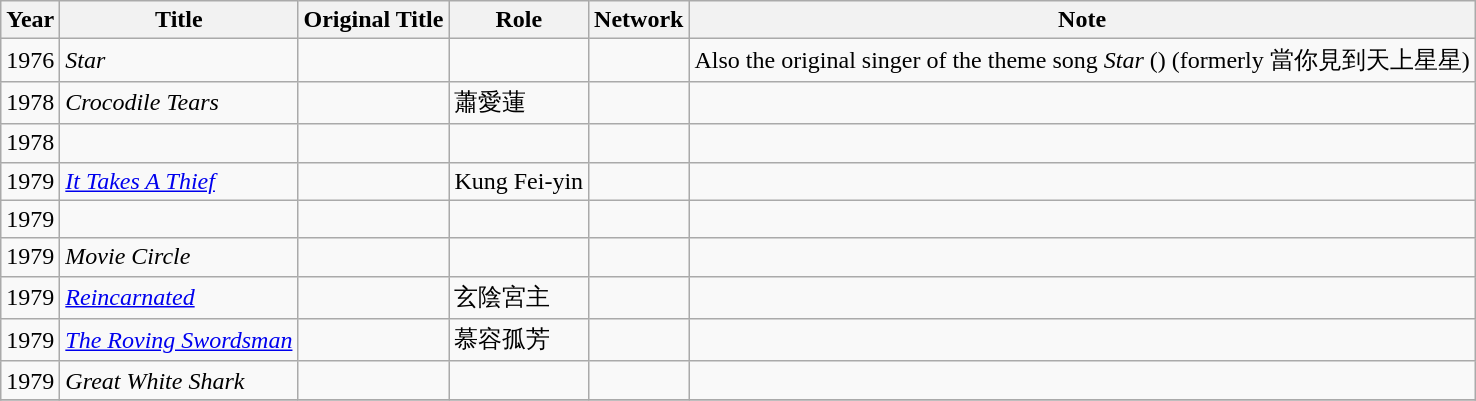<table class="wikitable sortable">
<tr>
<th>Year</th>
<th>Title</th>
<th>Original Title</th>
<th>Role</th>
<th>Network</th>
<th>Note</th>
</tr>
<tr>
<td>1976</td>
<td><em>Star</em></td>
<td></td>
<td></td>
<td></td>
<td>Also the original singer of the theme song <em>Star</em> () (formerly 當你見到天上星星)</td>
</tr>
<tr>
<td>1978</td>
<td><em>Crocodile Tears</em></td>
<td></td>
<td>蕭愛蓮</td>
<td></td>
<td></td>
</tr>
<tr>
<td>1978</td>
<td><em> </em></td>
<td></td>
<td></td>
<td></td>
<td></td>
</tr>
<tr>
<td>1979</td>
<td><em><a href='#'>It Takes A Thief</a></em></td>
<td></td>
<td>Kung Fei-yin</td>
<td></td>
<td></td>
</tr>
<tr>
<td>1979</td>
<td><em> </em></td>
<td></td>
<td></td>
<td></td>
<td></td>
</tr>
<tr>
<td>1979</td>
<td><em>Movie Circle</em></td>
<td></td>
<td></td>
<td></td>
<td></td>
</tr>
<tr>
<td>1979</td>
<td><em><a href='#'>Reincarnated</a></em></td>
<td></td>
<td>玄陰宮主</td>
<td></td>
<td></td>
</tr>
<tr>
<td>1979</td>
<td><em><a href='#'>The Roving Swordsman</a></em></td>
<td></td>
<td>慕容孤芳</td>
<td></td>
<td></td>
</tr>
<tr>
<td>1979</td>
<td><em>Great White Shark</em></td>
<td></td>
<td></td>
<td></td>
<td></td>
</tr>
<tr>
</tr>
</table>
